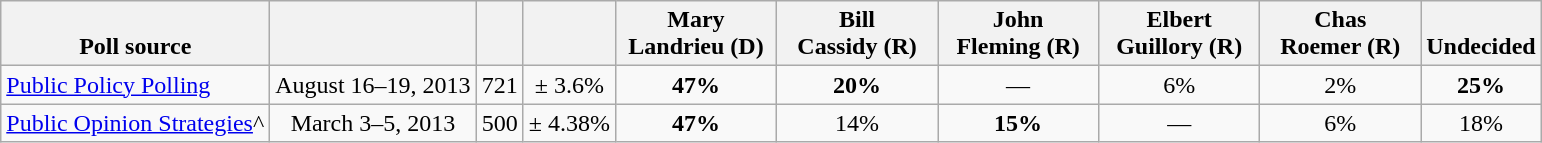<table class="wikitable" style="text-align:center">
<tr valign= bottom>
<th>Poll source</th>
<th></th>
<th></th>
<th></th>
<th style="width:100px;">Mary<br>Landrieu (D)</th>
<th style="width:100px;">Bill<br>Cassidy (R)</th>
<th style="width:100px;">John<br>Fleming (R)</th>
<th style="width:100px;">Elbert<br>Guillory (R)</th>
<th style="width:100px;">Chas<br>Roemer (R)</th>
<th>Undecided</th>
</tr>
<tr>
<td align=left><a href='#'>Public Policy Polling</a></td>
<td>August 16–19, 2013</td>
<td>721</td>
<td>± 3.6%</td>
<td><strong>47%</strong></td>
<td><strong>20%</strong></td>
<td>—</td>
<td>6%</td>
<td>2%</td>
<td><strong>25%</strong></td>
</tr>
<tr>
<td align=left><a href='#'>Public Opinion Strategies</a>^</td>
<td>March 3–5, 2013</td>
<td>500</td>
<td>± 4.38%</td>
<td><strong>47%</strong></td>
<td>14%</td>
<td><strong>15%</strong></td>
<td>—</td>
<td>6%</td>
<td>18%</td>
</tr>
</table>
